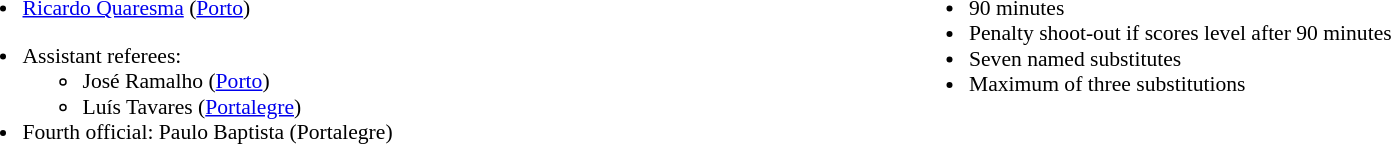<table style="width:100%; font-size:90%">
<tr>
<td style="width:50%; vertical-align:top"><br><ul><li> <a href='#'>Ricardo Quaresma</a> (<a href='#'>Porto</a>)</li></ul><ul><li>Assistant referees:<ul><li>José Ramalho (<a href='#'>Porto</a>)</li><li>Luís Tavares (<a href='#'>Portalegre</a>)</li></ul></li><li>Fourth official: Paulo Baptista (Portalegre)</li></ul></td>
<td style="width:50%; vertical-align:top"><br><ul><li>90 minutes</li><li>Penalty shoot-out if scores level after 90 minutes</li><li>Seven named substitutes</li><li>Maximum of three substitutions</li></ul></td>
</tr>
</table>
